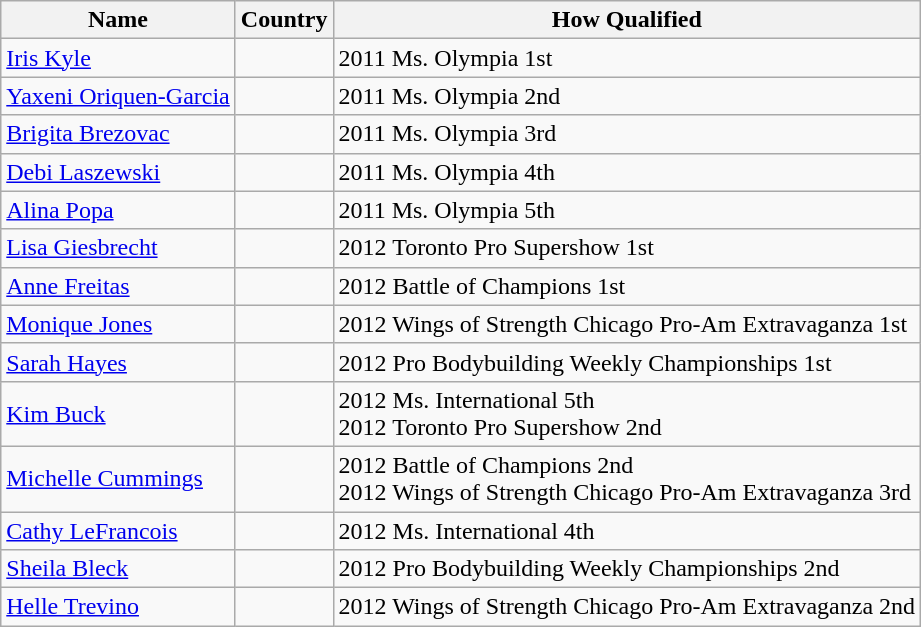<table class="wikitable">
<tr>
<th>Name</th>
<th>Country</th>
<th>How Qualified</th>
</tr>
<tr>
<td><a href='#'>Iris Kyle</a></td>
<td></td>
<td>2011 Ms. Olympia 1st</td>
</tr>
<tr>
<td><a href='#'>Yaxeni Oriquen-Garcia</a></td>
<td></td>
<td>2011 Ms. Olympia 2nd</td>
</tr>
<tr>
<td><a href='#'>Brigita Brezovac</a></td>
<td></td>
<td>2011 Ms. Olympia 3rd</td>
</tr>
<tr>
<td><a href='#'>Debi Laszewski</a></td>
<td></td>
<td>2011 Ms. Olympia 4th</td>
</tr>
<tr>
<td><a href='#'>Alina Popa</a></td>
<td></td>
<td>2011 Ms. Olympia 5th</td>
</tr>
<tr>
<td><a href='#'>Lisa Giesbrecht</a></td>
<td></td>
<td>2012 Toronto Pro Supershow 1st</td>
</tr>
<tr>
<td><a href='#'>Anne Freitas</a></td>
<td></td>
<td>2012 Battle of Champions 1st</td>
</tr>
<tr>
<td><a href='#'>Monique Jones</a></td>
<td></td>
<td>2012 Wings of Strength Chicago Pro-Am Extravaganza 1st</td>
</tr>
<tr>
<td><a href='#'>Sarah Hayes</a></td>
<td></td>
<td>2012 Pro Bodybuilding Weekly Championships 1st</td>
</tr>
<tr>
<td><a href='#'>Kim Buck</a></td>
<td></td>
<td>2012 Ms. International 5th<br>2012 Toronto Pro Supershow 2nd</td>
</tr>
<tr>
<td><a href='#'>Michelle Cummings</a></td>
<td></td>
<td>2012 Battle of Champions 2nd<br>2012 Wings of Strength Chicago Pro-Am Extravaganza 3rd</td>
</tr>
<tr>
<td><a href='#'>Cathy LeFrancois</a></td>
<td></td>
<td>2012 Ms. International 4th</td>
</tr>
<tr>
<td><a href='#'>Sheila Bleck</a></td>
<td></td>
<td>2012 Pro Bodybuilding Weekly Championships 2nd</td>
</tr>
<tr>
<td><a href='#'>Helle Trevino</a></td>
<td></td>
<td>2012 Wings of Strength Chicago Pro-Am Extravaganza 2nd</td>
</tr>
</table>
